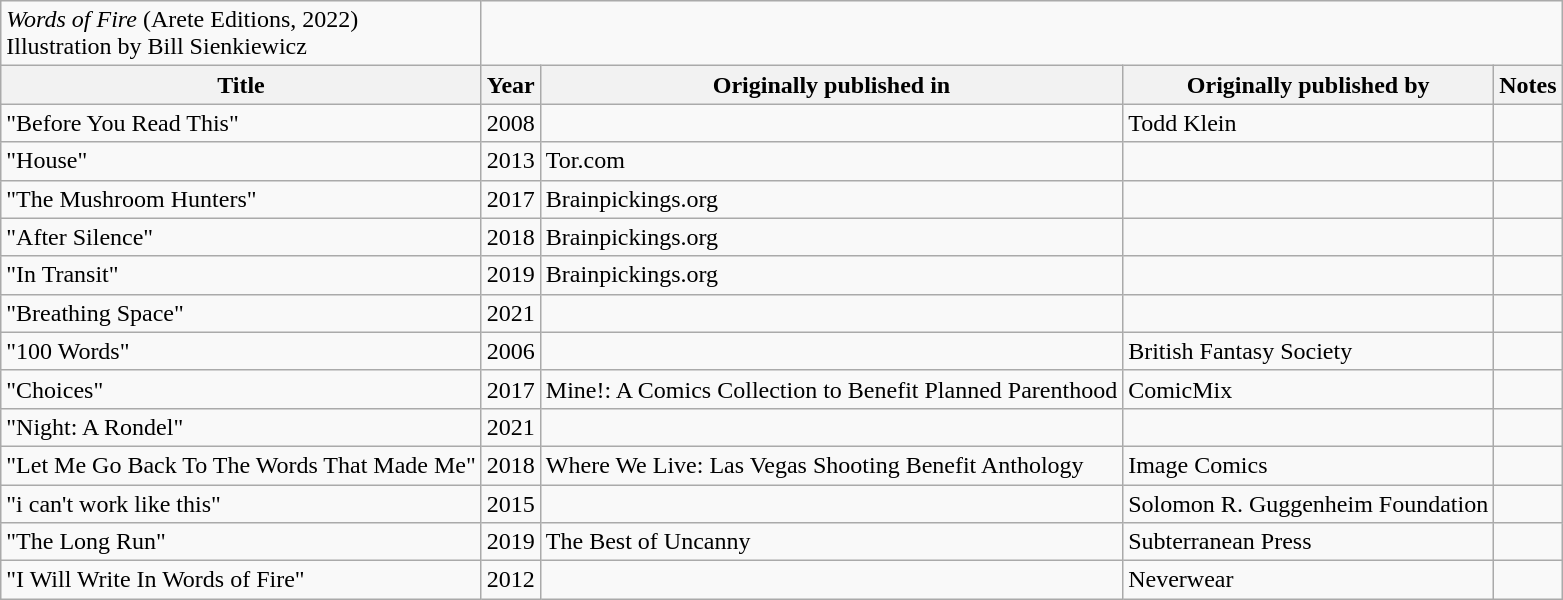<table role="presentation" class="wikitable mw-collapsible autocollapse">
<tr>
<td><em>Words of Fire</em> (Arete Editions, 2022)<br>Illustration by Bill Sienkiewicz</td>
</tr>
<tr>
<th>Title</th>
<th>Year</th>
<th>Originally published in</th>
<th>Originally published by</th>
<th>Notes</th>
</tr>
<tr>
<td>"Before You Read This"</td>
<td>2008</td>
<td></td>
<td>Todd Klein</td>
<td></td>
</tr>
<tr>
<td>"House"</td>
<td>2013</td>
<td>Tor.com</td>
<td></td>
<td></td>
</tr>
<tr>
<td>"The Mushroom Hunters"</td>
<td>2017</td>
<td>Brainpickings.org</td>
<td></td>
<td></td>
</tr>
<tr>
<td>"After Silence"</td>
<td>2018</td>
<td>Brainpickings.org</td>
<td></td>
<td></td>
</tr>
<tr>
<td>"In Transit"</td>
<td>2019</td>
<td>Brainpickings.org</td>
<td></td>
<td></td>
</tr>
<tr>
<td>"Breathing Space"</td>
<td>2021</td>
<td></td>
<td></td>
<td></td>
</tr>
<tr>
<td>"100 Words"</td>
<td>2006</td>
<td></td>
<td>British Fantasy Society</td>
<td></td>
</tr>
<tr>
<td>"Choices"</td>
<td>2017</td>
<td>Mine!: A Comics Collection to Benefit Planned Parenthood</td>
<td>ComicMix</td>
<td></td>
</tr>
<tr>
<td>"Night: A Rondel"</td>
<td>2021</td>
<td></td>
<td></td>
<td></td>
</tr>
<tr>
<td>"Let Me Go Back To The Words That Made Me"</td>
<td>2018</td>
<td>Where We Live: Las Vegas Shooting Benefit Anthology</td>
<td>Image Comics</td>
<td></td>
</tr>
<tr>
<td>"i can't work like this"</td>
<td>2015</td>
<td></td>
<td>Solomon R. Guggenheim Foundation</td>
<td></td>
</tr>
<tr>
<td>"The Long Run"</td>
<td>2019</td>
<td>The Best of Uncanny</td>
<td>Subterranean Press</td>
<td></td>
</tr>
<tr>
<td>"I Will Write In Words of Fire"</td>
<td>2012</td>
<td></td>
<td>Neverwear</td>
<td></td>
</tr>
</table>
